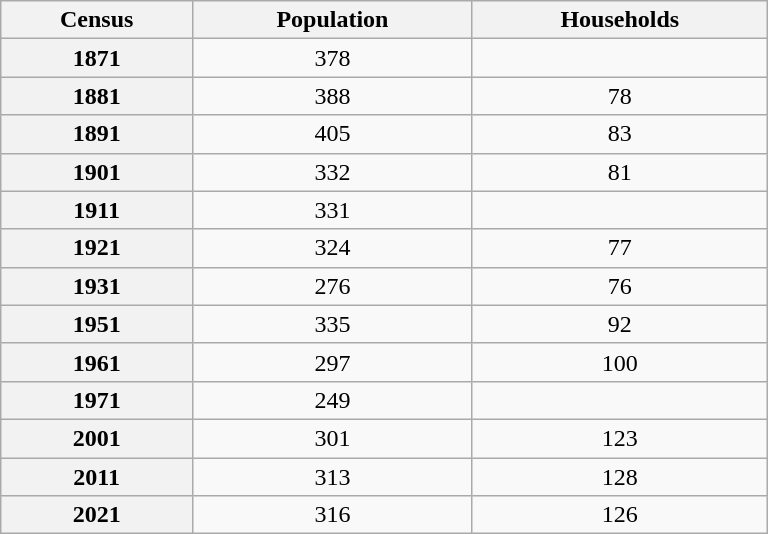<table class="wikitable" style="width:32em; text-align:center;">
<tr>
<th scope=col>Census</th>
<th scope=col>Population</th>
<th scope=col>Households</th>
</tr>
<tr>
<th scope=row>1871</th>
<td>378 </td>
<td></td>
</tr>
<tr>
<th scope=row>1881</th>
<td>388 </td>
<td>78 </td>
</tr>
<tr>
<th scope=row>1891</th>
<td>405 </td>
<td>83 </td>
</tr>
<tr>
<th scope=row>1901</th>
<td>332 </td>
<td>81 </td>
</tr>
<tr>
<th scope=row>1911</th>
<td>331 </td>
<td></td>
</tr>
<tr>
<th scope=row>1921</th>
<td>324 </td>
<td>77 </td>
</tr>
<tr>
<th scope=row>1931</th>
<td>276 </td>
<td>76 </td>
</tr>
<tr>
<th scope=row>1951</th>
<td>335 </td>
<td>92 </td>
</tr>
<tr>
<th scope=row>1961</th>
<td>297 </td>
<td>100 </td>
</tr>
<tr>
<th scope=row>1971</th>
<td>249 </td>
<td></td>
</tr>
<tr>
<th scope=row>2001</th>
<td>301 </td>
<td>123 </td>
</tr>
<tr>
<th scope=row>2011</th>
<td>313 </td>
<td>128 </td>
</tr>
<tr>
<th scope=row>2021</th>
<td>316 </td>
<td>126 </td>
</tr>
</table>
